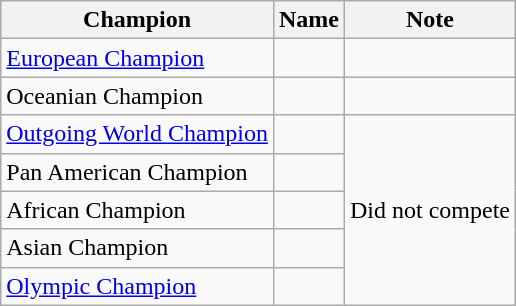<table class="wikitable">
<tr>
<th>Champion</th>
<th>Name</th>
<th>Note</th>
</tr>
<tr>
<td><a href='#'>European Champion</a></td>
<td></td>
<td></td>
</tr>
<tr>
<td>Oceanian Champion</td>
<td></td>
<td></td>
</tr>
<tr>
<td><a href='#'>Outgoing World Champion</a></td>
<td></td>
<td rowspan=5>Did not compete</td>
</tr>
<tr>
<td>Pan American Champion</td>
<td></td>
</tr>
<tr>
<td>African Champion</td>
<td></td>
</tr>
<tr>
<td>Asian Champion</td>
<td></td>
</tr>
<tr>
<td><a href='#'>Olympic Champion</a></td>
<td></td>
</tr>
</table>
